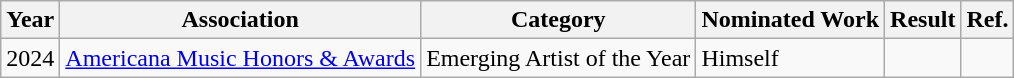<table class="wikitable sortable">
<tr>
<th>Year</th>
<th>Association</th>
<th>Category</th>
<th>Nominated Work</th>
<th>Result</th>
<th>Ref.</th>
</tr>
<tr>
<td>2024</td>
<td><a href='#'>Americana Music Honors & Awards</a></td>
<td>Emerging Artist of the Year</td>
<td>Himself</td>
<td></td>
<td></td>
</tr>
</table>
